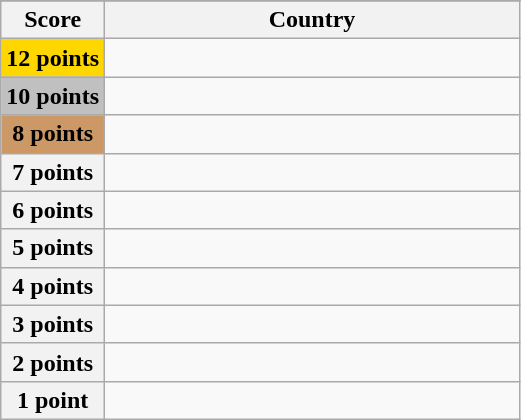<table class="wikitable">
<tr>
</tr>
<tr>
<th scope="col" width="20%">Score</th>
<th scope="col">Country</th>
</tr>
<tr>
<th scope="row" style="background:gold">12 points</th>
<td></td>
</tr>
<tr>
<th scope="row" style="background:silver">10 points</th>
<td></td>
</tr>
<tr>
<th scope="row" style="background:#CC9966">8 points</th>
<td></td>
</tr>
<tr>
<th scope="row">7 points</th>
<td></td>
</tr>
<tr>
<th scope="row">6 points</th>
<td></td>
</tr>
<tr>
<th scope="row">5 points</th>
<td></td>
</tr>
<tr>
<th scope="row">4 points</th>
<td></td>
</tr>
<tr>
<th scope="row">3 points</th>
<td></td>
</tr>
<tr>
<th scope="row">2 points</th>
<td></td>
</tr>
<tr>
<th scope="row">1 point</th>
<td></td>
</tr>
</table>
